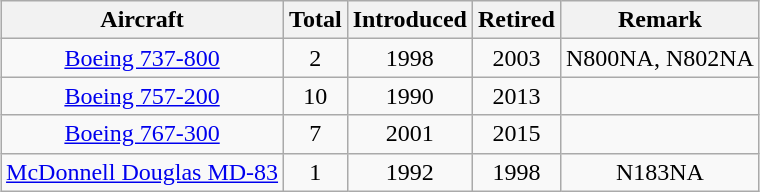<table class="wikitable toccolours" border="1" cellpadding="3" style="border-collapse:collapse; margin:auto; text-align:center">
<tr>
<th>Aircraft</th>
<th>Total</th>
<th>Introduced</th>
<th>Retired</th>
<th>Remark</th>
</tr>
<tr>
<td><a href='#'>Boeing 737-800</a></td>
<td>2</td>
<td>1998</td>
<td>2003</td>
<td>N800NA, N802NA</td>
</tr>
<tr>
<td><a href='#'>Boeing 757-200</a></td>
<td>10</td>
<td>1990</td>
<td>2013</td>
<td></td>
</tr>
<tr>
<td><a href='#'>Boeing 767-300</a></td>
<td>7</td>
<td>2001</td>
<td>2015</td>
<td></td>
</tr>
<tr>
<td><a href='#'>McDonnell Douglas MD-83</a></td>
<td>1</td>
<td>1992</td>
<td>1998</td>
<td>N183NA </td>
</tr>
</table>
